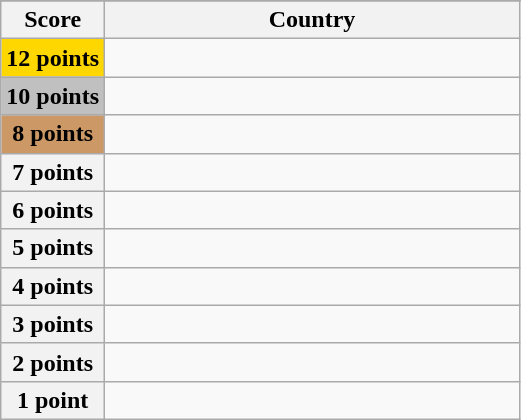<table class="wikitable">
<tr>
</tr>
<tr>
<th scope="col" width="20%">Score</th>
<th scope="col">Country</th>
</tr>
<tr>
<th scope="row" style="background:gold">12 points</th>
<td></td>
</tr>
<tr>
<th scope="row" style="background:silver">10 points</th>
<td></td>
</tr>
<tr>
<th scope="row" style="background:#CC9966">8 points</th>
<td></td>
</tr>
<tr>
<th scope="row">7 points</th>
<td></td>
</tr>
<tr>
<th scope="row">6 points</th>
<td></td>
</tr>
<tr>
<th scope="row">5 points</th>
<td></td>
</tr>
<tr>
<th scope="row">4 points</th>
<td></td>
</tr>
<tr>
<th scope="row">3 points</th>
<td></td>
</tr>
<tr>
<th scope="row">2 points</th>
<td></td>
</tr>
<tr>
<th scope="row">1 point</th>
<td></td>
</tr>
</table>
